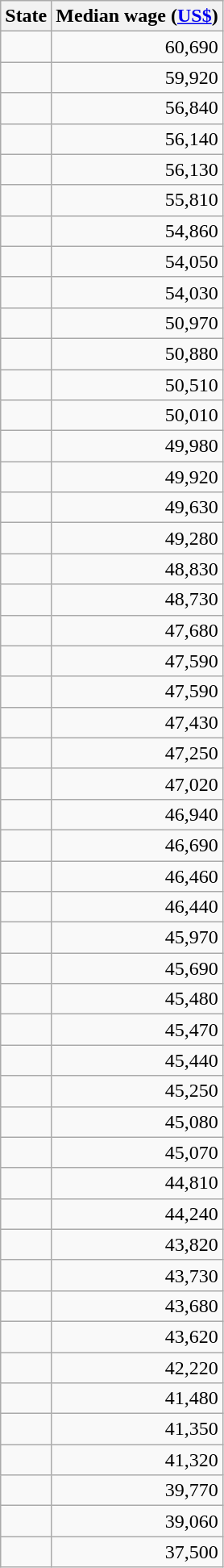<table class="wikitable sortable sticky-table-head mw-datatable static-row-numbers" style=text-align:right;>
<tr>
<th>State</th>
<th>Median wage (<a href='#'>US$</a>)</th>
</tr>
<tr>
<td></td>
<td>60,690</td>
</tr>
<tr>
<td></td>
<td>59,920</td>
</tr>
<tr>
<td></td>
<td>56,840</td>
</tr>
<tr>
<td></td>
<td>56,140</td>
</tr>
<tr>
<td></td>
<td>56,130</td>
</tr>
<tr>
<td></td>
<td>55,810</td>
</tr>
<tr>
<td></td>
<td>54,860</td>
</tr>
<tr>
<td></td>
<td>54,050</td>
</tr>
<tr>
<td></td>
<td>54,030</td>
</tr>
<tr>
<td></td>
<td>50,970</td>
</tr>
<tr>
<td></td>
<td>50,880</td>
</tr>
<tr>
<td></td>
<td>50,510</td>
</tr>
<tr>
<td></td>
<td>50,010</td>
</tr>
<tr>
<td></td>
<td>49,980</td>
</tr>
<tr>
<td></td>
<td>49,920</td>
</tr>
<tr>
<td></td>
<td>49,630</td>
</tr>
<tr>
<td></td>
<td>49,280</td>
</tr>
<tr>
<td></td>
<td>48,830</td>
</tr>
<tr>
<td></td>
<td>48,730</td>
</tr>
<tr>
<td></td>
<td>47,680</td>
</tr>
<tr>
<td></td>
<td>47,590</td>
</tr>
<tr>
<td></td>
<td>47,590</td>
</tr>
<tr>
<td></td>
<td>47,430</td>
</tr>
<tr>
<td></td>
<td>47,250</td>
</tr>
<tr>
<td></td>
<td>47,020</td>
</tr>
<tr>
<td></td>
<td>46,940</td>
</tr>
<tr>
<td></td>
<td>46,690</td>
</tr>
<tr>
<td></td>
<td>46,460</td>
</tr>
<tr>
<td></td>
<td>46,440</td>
</tr>
<tr>
<td></td>
<td>45,970</td>
</tr>
<tr>
<td></td>
<td>45,690</td>
</tr>
<tr>
<td></td>
<td>45,480</td>
</tr>
<tr>
<td></td>
<td>45,470</td>
</tr>
<tr>
<td></td>
<td>45,440</td>
</tr>
<tr>
<td></td>
<td>45,250</td>
</tr>
<tr>
<td></td>
<td>45,080</td>
</tr>
<tr>
<td></td>
<td>45,070</td>
</tr>
<tr>
<td></td>
<td>44,810</td>
</tr>
<tr>
<td></td>
<td>44,240</td>
</tr>
<tr>
<td></td>
<td>43,820</td>
</tr>
<tr>
<td></td>
<td>43,730</td>
</tr>
<tr>
<td></td>
<td>43,680</td>
</tr>
<tr>
<td></td>
<td>43,620</td>
</tr>
<tr>
<td></td>
<td>42,220</td>
</tr>
<tr>
<td></td>
<td>41,480</td>
</tr>
<tr>
<td></td>
<td>41,350</td>
</tr>
<tr>
<td></td>
<td>41,320</td>
</tr>
<tr>
<td></td>
<td>39,770</td>
</tr>
<tr>
<td></td>
<td>39,060</td>
</tr>
<tr>
<td></td>
<td>37,500</td>
</tr>
</table>
